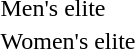<table>
<tr>
<td>Men's elite</td>
<td></td>
<td></td>
<td></td>
</tr>
<tr>
<td>Women's elite</td>
<td></td>
<td></td>
<td></td>
</tr>
</table>
